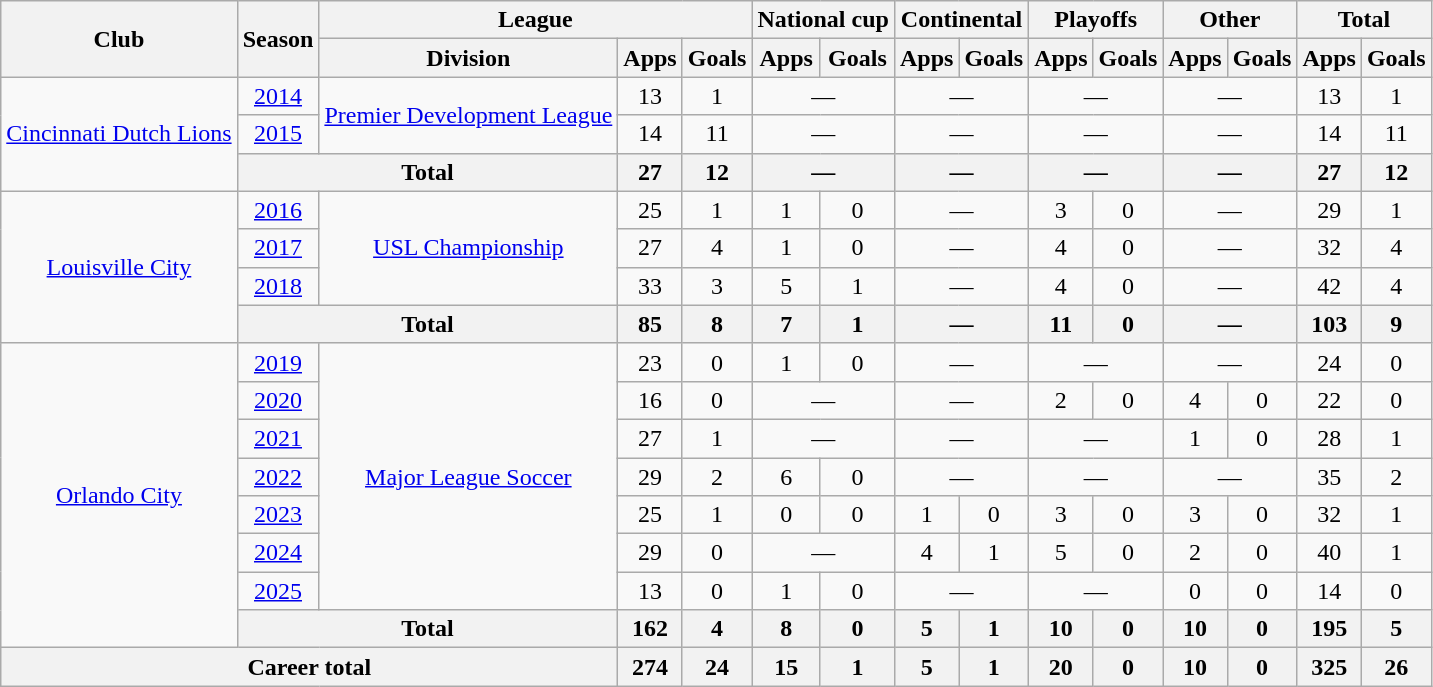<table class="wikitable" style="text-align: center;">
<tr>
<th rowspan="2">Club</th>
<th rowspan="2">Season</th>
<th colspan="3">League</th>
<th colspan="2">National cup</th>
<th colspan="2">Continental</th>
<th colspan="2">Playoffs</th>
<th colspan="2">Other</th>
<th colspan="2">Total</th>
</tr>
<tr>
<th>Division</th>
<th>Apps</th>
<th>Goals</th>
<th>Apps</th>
<th>Goals</th>
<th>Apps</th>
<th>Goals</th>
<th>Apps</th>
<th>Goals</th>
<th>Apps</th>
<th>Goals</th>
<th>Apps</th>
<th>Goals</th>
</tr>
<tr>
<td rowspan="3"><a href='#'>Cincinnati Dutch Lions</a></td>
<td><a href='#'>2014</a></td>
<td rowspan="2"><a href='#'>Premier Development League</a></td>
<td>13</td>
<td>1</td>
<td colspan="2">—</td>
<td colspan="2">—</td>
<td colspan="2">—</td>
<td colspan="2">—</td>
<td>13</td>
<td>1</td>
</tr>
<tr>
<td><a href='#'>2015</a></td>
<td>14</td>
<td>11</td>
<td colspan="2">—</td>
<td colspan="2">—</td>
<td colspan="2">—</td>
<td colspan="2">—</td>
<td>14</td>
<td>11</td>
</tr>
<tr>
<th colspan="2">Total</th>
<th>27</th>
<th>12</th>
<th colspan="2">—</th>
<th colspan="2">—</th>
<th colspan="2">—</th>
<th colspan="2">—</th>
<th>27</th>
<th>12</th>
</tr>
<tr>
<td rowspan="4"><a href='#'>Louisville City</a></td>
<td><a href='#'>2016</a></td>
<td rowspan="3"><a href='#'>USL Championship</a></td>
<td>25</td>
<td>1</td>
<td>1</td>
<td>0</td>
<td colspan="2">—</td>
<td>3</td>
<td>0</td>
<td colspan="2">—</td>
<td>29</td>
<td>1</td>
</tr>
<tr>
<td><a href='#'>2017</a></td>
<td>27</td>
<td>4</td>
<td>1</td>
<td>0</td>
<td colspan="2">—</td>
<td>4</td>
<td>0</td>
<td colspan="2">—</td>
<td>32</td>
<td>4</td>
</tr>
<tr>
<td><a href='#'>2018</a></td>
<td>33</td>
<td>3</td>
<td>5</td>
<td>1</td>
<td colspan="2">—</td>
<td>4</td>
<td>0</td>
<td colspan="2">—</td>
<td>42</td>
<td>4</td>
</tr>
<tr>
<th colspan="2">Total</th>
<th>85</th>
<th>8</th>
<th>7</th>
<th>1</th>
<th colspan="2">—</th>
<th>11</th>
<th>0</th>
<th colspan="2">—</th>
<th>103</th>
<th>9</th>
</tr>
<tr>
<td rowspan="8"><a href='#'>Orlando City</a></td>
<td><a href='#'>2019</a></td>
<td rowspan="7"><a href='#'>Major League Soccer</a></td>
<td>23</td>
<td>0</td>
<td>1</td>
<td>0</td>
<td colspan="2">—</td>
<td colspan="2">—</td>
<td colspan="2">—</td>
<td>24</td>
<td>0</td>
</tr>
<tr>
<td><a href='#'>2020</a></td>
<td>16</td>
<td>0</td>
<td colspan="2">—</td>
<td colspan="2">—</td>
<td>2</td>
<td>0</td>
<td>4</td>
<td>0</td>
<td>22</td>
<td>0</td>
</tr>
<tr>
<td><a href='#'>2021</a></td>
<td>27</td>
<td>1</td>
<td colspan="2">—</td>
<td colspan="2">—</td>
<td colspan="2">—</td>
<td>1</td>
<td>0</td>
<td>28</td>
<td>1</td>
</tr>
<tr>
<td><a href='#'>2022</a></td>
<td>29</td>
<td>2</td>
<td>6</td>
<td>0</td>
<td colspan="2">—</td>
<td colspan="2">—</td>
<td colspan="2">—</td>
<td>35</td>
<td>2</td>
</tr>
<tr>
<td><a href='#'>2023</a></td>
<td>25</td>
<td>1</td>
<td>0</td>
<td>0</td>
<td>1</td>
<td>0</td>
<td>3</td>
<td>0</td>
<td>3</td>
<td>0</td>
<td>32</td>
<td>1</td>
</tr>
<tr>
<td><a href='#'>2024</a></td>
<td>29</td>
<td>0</td>
<td colspan="2">—</td>
<td>4</td>
<td>1</td>
<td>5</td>
<td>0</td>
<td>2</td>
<td>0</td>
<td>40</td>
<td>1</td>
</tr>
<tr>
<td><a href='#'>2025</a></td>
<td>13</td>
<td>0</td>
<td>1</td>
<td>0</td>
<td colspan="2">—</td>
<td colspan="2">—</td>
<td>0</td>
<td>0</td>
<td>14</td>
<td>0</td>
</tr>
<tr>
<th colspan="2">Total</th>
<th>162</th>
<th>4</th>
<th>8</th>
<th>0</th>
<th>5</th>
<th>1</th>
<th>10</th>
<th>0</th>
<th>10</th>
<th>0</th>
<th>195</th>
<th>5</th>
</tr>
<tr>
<th colspan="3">Career total</th>
<th>274</th>
<th>24</th>
<th>15</th>
<th>1</th>
<th>5</th>
<th>1</th>
<th>20</th>
<th>0</th>
<th>10</th>
<th>0</th>
<th>325</th>
<th>26</th>
</tr>
</table>
